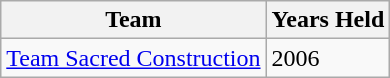<table class="wikitable">
<tr>
<th>Team</th>
<th>Years Held</th>
</tr>
<tr>
<td> <a href='#'>Team Sacred Construction</a></td>
<td>2006</td>
</tr>
</table>
